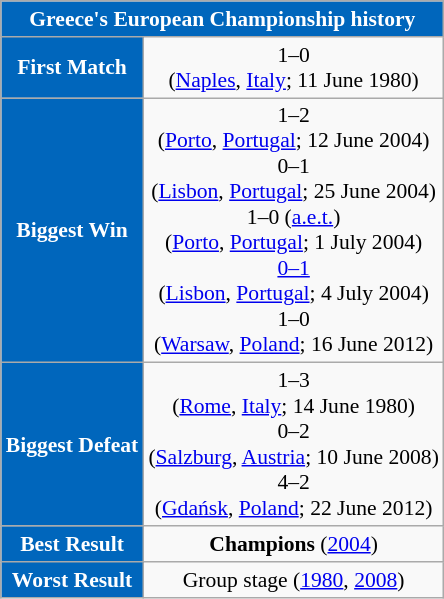<table class="wikitable collapsible collapsed" style="text-align: center;font-size:90%;">
<tr>
<th style="color:white; background:#0066bc;" colspan=2>Greece's European Championship history</th>
</tr>
<tr>
<th style="color:white; background:#0066bc;">First Match</th>
<td> 1–0 <br>(<a href='#'>Naples</a>, <a href='#'>Italy</a>; 11 June 1980)</td>
</tr>
<tr>
<th style="color:white; background:#0066bc;">Biggest Win</th>
<td> 1–2 <br>(<a href='#'>Porto</a>, <a href='#'>Portugal</a>; 12 June 2004)<br> 0–1 <br>(<a href='#'>Lisbon</a>, <a href='#'>Portugal</a>; 25 June 2004)<br> 1–0 (<a href='#'>a.e.t.</a>) <br>(<a href='#'>Porto</a>, <a href='#'>Portugal</a>; 1 July 2004)<br> <a href='#'>0–1</a> <br>(<a href='#'>Lisbon</a>, <a href='#'>Portugal</a>; 4 July 2004)<br> 1–0 <br>(<a href='#'>Warsaw</a>, <a href='#'>Poland</a>; 16 June 2012)</td>
</tr>
<tr>
<th style="color:white; background:#0066bc;">Biggest Defeat</th>
<td> 1–3 <br>(<a href='#'>Rome</a>, <a href='#'>Italy</a>; 14 June 1980)<br> 0–2 <br>(<a href='#'>Salzburg</a>, <a href='#'>Austria</a>; 10 June 2008)<br> 4–2 <br>(<a href='#'>Gdańsk</a>, <a href='#'>Poland</a>; 22 June 2012)</td>
</tr>
<tr>
<th style="color:white; background:#0066bc;">Best Result</th>
<td><strong>Champions</strong> (<a href='#'>2004</a>)</td>
</tr>
<tr>
<th style="color:white; background:#0066bc;">Worst Result</th>
<td>Group stage (<a href='#'>1980</a>, <a href='#'>2008</a>)</td>
</tr>
</table>
